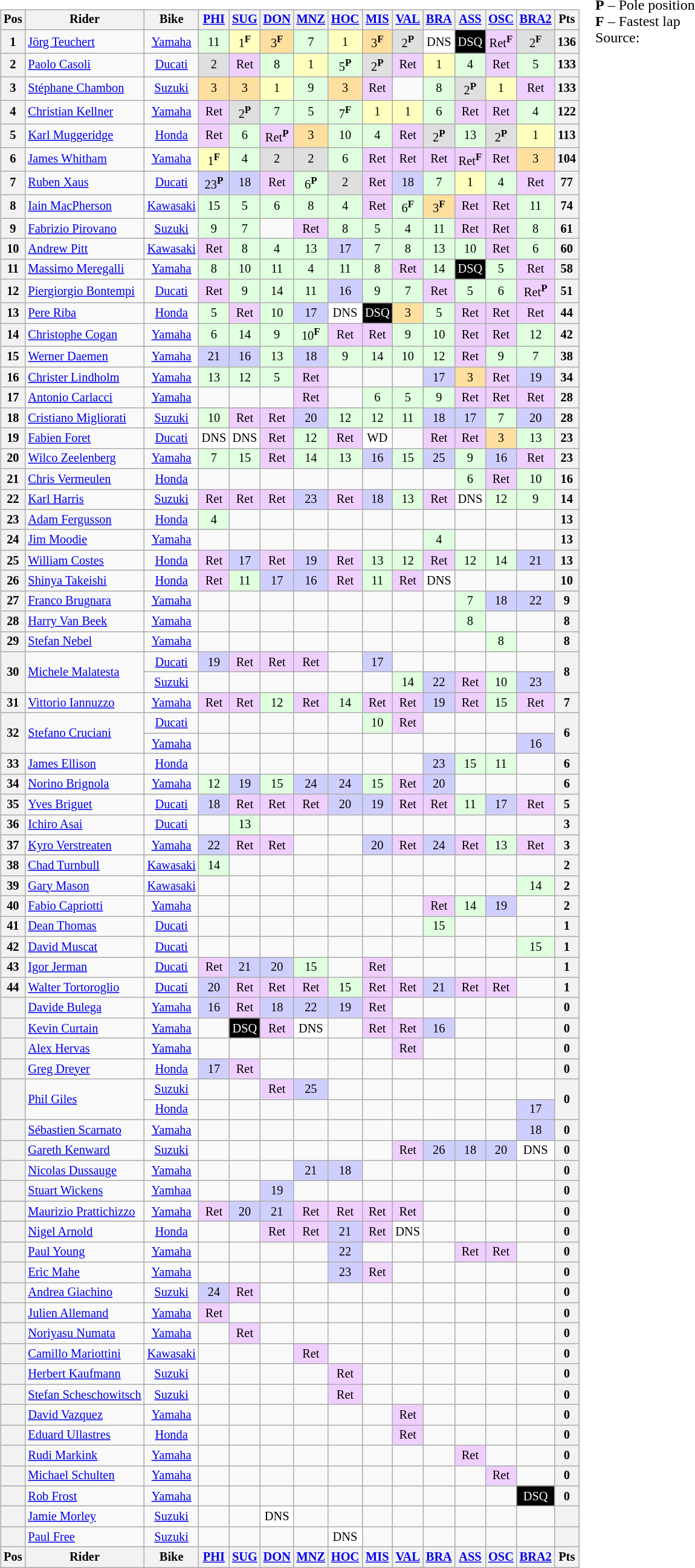<table>
<tr>
<td><br><table class="wikitable" style="font-size: 85%; text-align: center">
<tr valign=top>
<th valign=middle>Pos</th>
<th valign=middle>Rider</th>
<th valign=middle>Bike</th>
<th><a href='#'>PHI</a><br></th>
<th><a href='#'>SUG</a><br></th>
<th><a href='#'>DON</a><br></th>
<th><a href='#'>MNZ</a><br></th>
<th><a href='#'>HOC</a><br></th>
<th><a href='#'>MIS</a><br></th>
<th><a href='#'>VAL</a><br></th>
<th><a href='#'>BRA</a><br></th>
<th><a href='#'>ASS</a><br></th>
<th><a href='#'>OSC</a><br></th>
<th><a href='#'>BRA2</a><br></th>
<th valign=middle>Pts</th>
</tr>
<tr>
<th>1</th>
<td align="left"> <a href='#'>Jörg Teuchert</a></td>
<td><a href='#'>Yamaha</a></td>
<td style="background:#dfffdf;">11</td>
<td style="background:#ffffbf;">1<sup><strong>F</strong></sup></td>
<td style="background:#ffdf9f;">3<sup><strong>F</strong></sup></td>
<td style="background:#dfffdf;">7</td>
<td style="background:#ffffbf;">1</td>
<td style="background:#ffdf9f;">3<sup><strong>F</strong></sup></td>
<td style="background:#dfdfdf;">2<sup><strong>P</strong></sup></td>
<td style="background:#ffffff;">DNS</td>
<td style="background:black; color:white;">DSQ</td>
<td style="background:#efcfff;">Ret<sup><strong>F</strong></sup></td>
<td style="background:#dfdfdf;">2<sup><strong>F</strong></sup></td>
<th>136</th>
</tr>
<tr>
<th>2</th>
<td align="left"> <a href='#'>Paolo Casoli</a></td>
<td><a href='#'>Ducati</a></td>
<td style="background:#dfdfdf;">2</td>
<td style="background:#efcfff;">Ret</td>
<td style="background:#dfffdf;">8</td>
<td style="background:#ffffbf;">1</td>
<td style="background:#dfffdf;">5<sup><strong>P</strong></sup></td>
<td style="background:#dfdfdf;">2<sup><strong>P</strong></sup></td>
<td style="background:#efcfff;">Ret</td>
<td style="background:#ffffbf;">1</td>
<td style="background:#dfffdf;">4</td>
<td style="background:#efcfff;">Ret</td>
<td style="background:#dfffdf;">5</td>
<th>133</th>
</tr>
<tr>
<th>3</th>
<td align="left"> <a href='#'>Stéphane Chambon</a></td>
<td><a href='#'>Suzuki</a></td>
<td style="background:#ffdf9f;">3</td>
<td style="background:#ffdf9f;">3</td>
<td style="background:#ffffbf;">1</td>
<td style="background:#dfffdf;">9</td>
<td style="background:#ffdf9f;">3</td>
<td style="background:#efcfff;">Ret</td>
<td></td>
<td style="background:#dfffdf;">8</td>
<td style="background:#dfdfdf;">2<sup><strong>P</strong></sup></td>
<td style="background:#ffffbf;">1</td>
<td style="background:#efcfff;">Ret</td>
<th>133</th>
</tr>
<tr>
<th>4</th>
<td align="left"> <a href='#'>Christian Kellner</a></td>
<td><a href='#'>Yamaha</a></td>
<td style="background:#efcfff;">Ret</td>
<td style="background:#dfdfdf;">2<sup><strong>P</strong></sup></td>
<td style="background:#dfffdf;">7</td>
<td style="background:#dfffdf;">5</td>
<td style="background:#dfffdf;">7<sup><strong>F</strong></sup></td>
<td style="background:#ffffbf;">1</td>
<td style="background:#ffffbf;">1</td>
<td style="background:#dfffdf;">6</td>
<td style="background:#efcfff;">Ret</td>
<td style="background:#efcfff;">Ret</td>
<td style="background:#dfffdf;">4</td>
<th>122</th>
</tr>
<tr>
<th>5</th>
<td align="left"> <a href='#'>Karl Muggeridge</a></td>
<td><a href='#'>Honda</a></td>
<td style="background:#efcfff;">Ret</td>
<td style="background:#dfffdf;">6</td>
<td style="background:#efcfff;">Ret<sup><strong>P</strong></sup></td>
<td style="background:#ffdf9f;">3</td>
<td style="background:#dfffdf;">10</td>
<td style="background:#dfffdf;">4</td>
<td style="background:#efcfff;">Ret</td>
<td style="background:#dfdfdf;">2<sup><strong>P</strong></sup></td>
<td style="background:#dfffdf;">13</td>
<td style="background:#dfdfdf;">2<sup><strong>P</strong></sup></td>
<td style="background:#ffffbf;">1</td>
<th>113</th>
</tr>
<tr>
<th>6</th>
<td align="left"> <a href='#'>James Whitham</a></td>
<td><a href='#'>Yamaha</a></td>
<td style="background:#ffffbf;">1<sup><strong>F</strong></sup></td>
<td style="background:#dfffdf;">4</td>
<td style="background:#dfdfdf;">2</td>
<td style="background:#dfdfdf;">2</td>
<td style="background:#dfffdf;">6</td>
<td style="background:#efcfff;">Ret</td>
<td style="background:#efcfff;">Ret</td>
<td style="background:#efcfff;">Ret</td>
<td style="background:#efcfff;">Ret<sup><strong>F</strong></sup></td>
<td style="background:#efcfff;">Ret</td>
<td style="background:#ffdf9f;">3</td>
<th>104</th>
</tr>
<tr>
<th>7</th>
<td align="left"> <a href='#'>Ruben Xaus</a></td>
<td><a href='#'>Ducati</a></td>
<td style="background:#cfcfff;">23<sup><strong>P</strong></sup></td>
<td style="background:#cfcfff;">18</td>
<td style="background:#efcfff;">Ret</td>
<td style="background:#dfffdf;">6<sup><strong>P</strong></sup></td>
<td style="background:#dfdfdf;">2</td>
<td style="background:#efcfff;">Ret</td>
<td style="background:#cfcfff;">18</td>
<td style="background:#dfffdf;">7</td>
<td style="background:#ffffbf;">1</td>
<td style="background:#dfffdf;">4</td>
<td style="background:#efcfff;">Ret</td>
<th>77</th>
</tr>
<tr>
<th>8</th>
<td align="left"> <a href='#'>Iain MacPherson</a></td>
<td><a href='#'>Kawasaki</a></td>
<td style="background:#dfffdf;">15</td>
<td style="background:#dfffdf;">5</td>
<td style="background:#dfffdf;">6</td>
<td style="background:#dfffdf;">8</td>
<td style="background:#dfffdf;">4</td>
<td style="background:#efcfff;">Ret</td>
<td style="background:#dfffdf;">6<sup><strong>F</strong></sup></td>
<td style="background:#ffdf9f;">3<sup><strong>F</strong></sup></td>
<td style="background:#efcfff;">Ret</td>
<td style="background:#efcfff;">Ret</td>
<td style="background:#dfffdf;">11</td>
<th>74</th>
</tr>
<tr>
<th>9</th>
<td align="left"> <a href='#'>Fabrizio Pirovano</a></td>
<td><a href='#'>Suzuki</a></td>
<td style="background:#dfffdf;">9</td>
<td style="background:#dfffdf;">7</td>
<td></td>
<td style="background:#efcfff;">Ret</td>
<td style="background:#dfffdf;">8</td>
<td style="background:#dfffdf;">5</td>
<td style="background:#dfffdf;">4</td>
<td style="background:#dfffdf;">11</td>
<td style="background:#efcfff;">Ret</td>
<td style="background:#efcfff;">Ret</td>
<td style="background:#dfffdf;">8</td>
<th>61</th>
</tr>
<tr>
<th>10</th>
<td align="left"> <a href='#'>Andrew Pitt</a></td>
<td><a href='#'>Kawasaki</a></td>
<td style="background:#efcfff;">Ret</td>
<td style="background:#dfffdf;">8</td>
<td style="background:#dfffdf;">4</td>
<td style="background:#dfffdf;">13</td>
<td style="background:#cfcfff;">17</td>
<td style="background:#dfffdf;">7</td>
<td style="background:#dfffdf;">8</td>
<td style="background:#dfffdf;">13</td>
<td style="background:#dfffdf;">10</td>
<td style="background:#efcfff;">Ret</td>
<td style="background:#dfffdf;">6</td>
<th>60</th>
</tr>
<tr>
<th>11</th>
<td align="left"> <a href='#'>Massimo Meregalli</a></td>
<td><a href='#'>Yamaha</a></td>
<td style="background:#dfffdf;">8</td>
<td style="background:#dfffdf;">10</td>
<td style="background:#dfffdf;">11</td>
<td style="background:#dfffdf;">4</td>
<td style="background:#dfffdf;">11</td>
<td style="background:#dfffdf;">8</td>
<td style="background:#efcfff;">Ret</td>
<td style="background:#dfffdf;">14</td>
<td style="background:black; color:white;">DSQ</td>
<td style="background:#dfffdf;">5</td>
<td style="background:#efcfff;">Ret</td>
<th>58</th>
</tr>
<tr>
<th>12</th>
<td align="left"> <a href='#'>Piergiorgio Bontempi</a></td>
<td><a href='#'>Ducati</a></td>
<td style="background:#efcfff;">Ret</td>
<td style="background:#dfffdf;">9</td>
<td style="background:#dfffdf;">14</td>
<td style="background:#dfffdf;">11</td>
<td style="background:#cfcfff;">16</td>
<td style="background:#dfffdf;">9</td>
<td style="background:#dfffdf;">7</td>
<td style="background:#efcfff;">Ret</td>
<td style="background:#dfffdf;">5</td>
<td style="background:#dfffdf;">6</td>
<td style="background:#efcfff;">Ret<sup><strong>P</strong></sup></td>
<th>51</th>
</tr>
<tr>
<th>13</th>
<td align="left"> <a href='#'>Pere Riba</a></td>
<td><a href='#'>Honda</a></td>
<td style="background:#dfffdf;">5</td>
<td style="background:#efcfff;">Ret</td>
<td style="background:#dfffdf;">10</td>
<td style="background:#cfcfff;">17</td>
<td style="background:#ffffff;">DNS</td>
<td style="background:black;color:white;">DSQ</td>
<td style="background:#ffdf9f;">3</td>
<td style="background:#dfffdf;">5</td>
<td style="background:#efcfff;">Ret</td>
<td style="background:#efcfff;">Ret</td>
<td style="background:#efcfff;">Ret</td>
<th>44</th>
</tr>
<tr>
<th>14</th>
<td align="left"> <a href='#'>Christophe Cogan</a></td>
<td><a href='#'>Yamaha</a></td>
<td style="background:#dfffdf;">6</td>
<td style="background:#dfffdf;">14</td>
<td style="background:#dfffdf;">9</td>
<td style="background:#dfffdf;">10<sup><strong>F</strong></sup></td>
<td style="background:#efcfff;">Ret</td>
<td style="background:#efcfff;">Ret</td>
<td style="background:#dfffdf;">9</td>
<td style="background:#dfffdf;">10</td>
<td style="background:#efcfff;">Ret</td>
<td style="background:#efcfff;">Ret</td>
<td style="background:#dfffdf;">12</td>
<th>42</th>
</tr>
<tr>
<th>15</th>
<td align="left"> <a href='#'>Werner Daemen</a></td>
<td><a href='#'>Yamaha</a></td>
<td style="background:#cfcfff;">21</td>
<td style="background:#cfcfff;">16</td>
<td style="background:#dfffdf;">13</td>
<td style="background:#cfcfff;">18</td>
<td style="background:#dfffdf;">9</td>
<td style="background:#dfffdf;">14</td>
<td style="background:#dfffdf;">10</td>
<td style="background:#dfffdf;">12</td>
<td style="background:#efcfff;">Ret</td>
<td style="background:#dfffdf;">9</td>
<td style="background:#dfffdf;">7</td>
<th>38</th>
</tr>
<tr>
<th>16</th>
<td align="left"> <a href='#'>Christer Lindholm</a></td>
<td><a href='#'>Yamaha</a></td>
<td style="background:#dfffdf;">13</td>
<td style="background:#dfffdf;">12</td>
<td style="background:#dfffdf;">5</td>
<td style="background:#efcfff;">Ret</td>
<td></td>
<td></td>
<td></td>
<td style="background:#cfcfff;">17</td>
<td style="background:#ffdf9f;">3</td>
<td style="background:#efcfff;">Ret</td>
<td style="background:#cfcfff;">19</td>
<th>34</th>
</tr>
<tr>
<th>17</th>
<td align="left"> <a href='#'>Antonio Carlacci</a></td>
<td><a href='#'>Yamaha</a></td>
<td></td>
<td></td>
<td></td>
<td style="background:#efcfff;">Ret</td>
<td></td>
<td style="background:#dfffdf;">6</td>
<td style="background:#dfffdf;">5</td>
<td style="background:#dfffdf;">9</td>
<td style="background:#efcfff;">Ret</td>
<td style="background:#efcfff;">Ret</td>
<td style="background:#efcfff;">Ret</td>
<th>28</th>
</tr>
<tr>
<th>18</th>
<td align="left"> <a href='#'>Cristiano Migliorati</a></td>
<td><a href='#'>Suzuki</a></td>
<td style="background:#dfffdf;">10</td>
<td style="background:#efcfff;">Ret</td>
<td style="background:#efcfff;">Ret</td>
<td style="background:#cfcfff;">20</td>
<td style="background:#dfffdf;">12</td>
<td style="background:#dfffdf;">12</td>
<td style="background:#dfffdf;">11</td>
<td style="background:#cfcfff;">18</td>
<td style="background:#cfcfff;">17</td>
<td style="background:#dfffdf;">7</td>
<td style="background:#cfcfff;">20</td>
<th>28</th>
</tr>
<tr>
<th>19</th>
<td align="left"> <a href='#'>Fabien Foret</a></td>
<td><a href='#'>Ducati</a></td>
<td style="background:#ffffff;">DNS</td>
<td style="background:#ffffff;">DNS</td>
<td style="background:#efcfff;">Ret</td>
<td style="background:#dfffdf;">12</td>
<td style="background:#efcfff;">Ret</td>
<td style="background:#ffffff;">WD</td>
<td></td>
<td style="background:#efcfff;">Ret</td>
<td style="background:#efcfff;">Ret</td>
<td style="background:#ffdf9f;">3</td>
<td style="background:#dfffdf;">13</td>
<th>23</th>
</tr>
<tr>
<th>20</th>
<td align="left"> <a href='#'>Wilco Zeelenberg</a></td>
<td><a href='#'>Yamaha</a></td>
<td style="background:#dfffdf;">7</td>
<td style="background:#dfffdf;">15</td>
<td style="background:#efcfff;">Ret</td>
<td style="background:#dfffdf;">14</td>
<td style="background:#dfffdf;">13</td>
<td style="background:#cfcfff;">16</td>
<td style="background:#dfffdf;">15</td>
<td style="background:#cfcfff;">25</td>
<td style="background:#dfffdf;">9</td>
<td style="background:#cfcfff;">16</td>
<td style="background:#efcfff;">Ret</td>
<th>23</th>
</tr>
<tr>
<th>21</th>
<td align="left"> <a href='#'>Chris Vermeulen</a></td>
<td><a href='#'>Honda</a></td>
<td></td>
<td></td>
<td></td>
<td></td>
<td></td>
<td></td>
<td></td>
<td></td>
<td style="background:#dfffdf;">6</td>
<td style="background:#efcfff;">Ret</td>
<td style="background:#dfffdf;">10</td>
<th>16</th>
</tr>
<tr>
<th>22</th>
<td align="left"> <a href='#'>Karl Harris</a></td>
<td><a href='#'>Suzuki</a></td>
<td style="background:#efcfff;">Ret</td>
<td style="background:#efcfff;">Ret</td>
<td style="background:#efcfff;">Ret</td>
<td style="background:#cfcfff;">23</td>
<td style="background:#efcfff;">Ret</td>
<td style="background:#cfcfff;">18</td>
<td style="background:#dfffdf;">13</td>
<td style="background:#efcfff;">Ret</td>
<td style="background:#ffffff;">DNS</td>
<td style="background:#dfffdf;">12</td>
<td style="background:#dfffdf;">9</td>
<th>14</th>
</tr>
<tr>
<th>23</th>
<td align="left"> <a href='#'>Adam Fergusson</a></td>
<td><a href='#'>Honda</a></td>
<td style="background:#dfffdf;">4</td>
<td></td>
<td></td>
<td></td>
<td></td>
<td></td>
<td></td>
<td></td>
<td></td>
<td></td>
<td></td>
<th>13</th>
</tr>
<tr>
<th>24</th>
<td align="left"> <a href='#'>Jim Moodie</a></td>
<td><a href='#'>Yamaha</a></td>
<td></td>
<td></td>
<td></td>
<td></td>
<td></td>
<td></td>
<td></td>
<td style="background:#dfffdf;">4</td>
<td></td>
<td></td>
<td></td>
<th>13</th>
</tr>
<tr>
<th>25</th>
<td align="left"> <a href='#'>William Costes</a></td>
<td><a href='#'>Honda</a></td>
<td style="background:#efcfff;">Ret</td>
<td style="background:#cfcfff;">17</td>
<td style="background:#efcfff;">Ret</td>
<td style="background:#cfcfff;">19</td>
<td style="background:#efcfff;">Ret</td>
<td style="background:#dfffdf;">13</td>
<td style="background:#dfffdf;">12</td>
<td style="background:#efcfff;">Ret</td>
<td style="background:#dfffdf;">12</td>
<td style="background:#dfffdf;">14</td>
<td style="background:#cfcfff;">21</td>
<th>13</th>
</tr>
<tr>
<th>26</th>
<td align="left"> <a href='#'>Shinya Takeishi</a></td>
<td><a href='#'>Honda</a></td>
<td style="background:#efcfff;">Ret</td>
<td style="background:#dfffdf;">11</td>
<td style="background:#cfcfff;">17</td>
<td style="background:#cfcfff;">16</td>
<td style="background:#efcfff;">Ret</td>
<td style="background:#dfffdf;">11</td>
<td style="background:#efcfff;">Ret</td>
<td style="background:#ffffff;">DNS</td>
<td></td>
<td></td>
<td></td>
<th>10</th>
</tr>
<tr>
<th>27</th>
<td align="left"> <a href='#'>Franco Brugnara</a></td>
<td><a href='#'>Yamaha</a></td>
<td></td>
<td></td>
<td></td>
<td></td>
<td></td>
<td></td>
<td></td>
<td></td>
<td style="background:#dfffdf;">7</td>
<td style="background:#cfcfff;">18</td>
<td style="background:#cfcfff;">22</td>
<th>9</th>
</tr>
<tr>
<th>28</th>
<td align="left"> <a href='#'>Harry Van Beek</a></td>
<td><a href='#'>Yamaha</a></td>
<td></td>
<td></td>
<td></td>
<td></td>
<td></td>
<td></td>
<td></td>
<td></td>
<td style="background:#dfffdf;">8</td>
<td></td>
<td></td>
<th>8</th>
</tr>
<tr>
<th>29</th>
<td align="left"> <a href='#'>Stefan Nebel</a></td>
<td><a href='#'>Yamaha</a></td>
<td></td>
<td></td>
<td></td>
<td></td>
<td></td>
<td></td>
<td></td>
<td></td>
<td></td>
<td style="background:#dfffdf;">8</td>
<td></td>
<th>8</th>
</tr>
<tr>
<th rowspan="2">30</th>
<td rowspan="2" align="left"> <a href='#'>Michele Malatesta</a></td>
<td><a href='#'>Ducati</a></td>
<td style="background:#cfcfff;">19</td>
<td style="background:#efcfff;">Ret</td>
<td style="background:#efcfff;">Ret</td>
<td style="background:#efcfff;">Ret</td>
<td></td>
<td style="background:#cfcfff;">17</td>
<td></td>
<td></td>
<td></td>
<td></td>
<td></td>
<th rowspan="2">8</th>
</tr>
<tr>
<td><a href='#'>Suzuki</a></td>
<td></td>
<td></td>
<td></td>
<td></td>
<td></td>
<td></td>
<td style="background:#dfffdf;">14</td>
<td style="background:#cfcfff;">22</td>
<td style="background:#efcfff;">Ret</td>
<td style="background:#dfffdf;">10</td>
<td style="background:#cfcfff;">23</td>
</tr>
<tr>
<th>31</th>
<td align="left"> <a href='#'>Vittorio Iannuzzo</a></td>
<td><a href='#'>Yamaha</a></td>
<td style="background:#efcfff;">Ret</td>
<td style="background:#efcfff;">Ret</td>
<td style="background:#dfffdf;">12</td>
<td style="background:#efcfff;">Ret</td>
<td style="background:#dfffdf;">14</td>
<td style="background:#efcfff;">Ret</td>
<td style="background:#efcfff;">Ret</td>
<td style="background:#cfcfff;">19</td>
<td style="background:#efcfff;">Ret</td>
<td style="background:#dfffdf;">15</td>
<td style="background:#efcfff;">Ret</td>
<th>7</th>
</tr>
<tr>
<th rowspan="2">32</th>
<td rowspan="2" align="left"> <a href='#'>Stefano Cruciani</a></td>
<td><a href='#'>Ducati</a></td>
<td></td>
<td></td>
<td></td>
<td></td>
<td></td>
<td style="background:#dfffdf;">10</td>
<td style="background:#efcfff;">Ret</td>
<td></td>
<td></td>
<td></td>
<td></td>
<th rowspan="2">6</th>
</tr>
<tr>
<td><a href='#'>Yamaha</a></td>
<td></td>
<td></td>
<td></td>
<td></td>
<td></td>
<td></td>
<td></td>
<td></td>
<td></td>
<td></td>
<td style="background:#cfcfff;">16</td>
</tr>
<tr>
<th>33</th>
<td align="left"> <a href='#'>James Ellison</a></td>
<td><a href='#'>Honda</a></td>
<td></td>
<td></td>
<td></td>
<td></td>
<td></td>
<td></td>
<td></td>
<td style="background:#cfcfff;">23</td>
<td style="background:#dfffdf;">15</td>
<td style="background:#dfffdf;">11</td>
<td></td>
<th>6</th>
</tr>
<tr>
<th>34</th>
<td align="left"> <a href='#'>Norino Brignola</a></td>
<td><a href='#'>Yamaha</a></td>
<td style="background:#dfffdf;">12</td>
<td style="background:#cfcfff;">19</td>
<td style="background:#dfffdf;">15</td>
<td style="background:#cfcfff;">24</td>
<td style="background:#cfcfff;">24</td>
<td style="background:#dfffdf;">15</td>
<td style="background:#efcfff;">Ret</td>
<td style="background:#cfcfff;">20</td>
<td></td>
<td></td>
<td></td>
<th>6</th>
</tr>
<tr>
<th>35</th>
<td align="left"> <a href='#'>Yves Briguet</a></td>
<td><a href='#'>Ducati</a></td>
<td style="background:#cfcfff;">18</td>
<td style="background:#efcfff;">Ret</td>
<td style="background:#efcfff;">Ret</td>
<td style="background:#efcfff;">Ret</td>
<td style="background:#cfcfff;">20</td>
<td style="background:#cfcfff;">19</td>
<td style="background:#efcfff;">Ret</td>
<td style="background:#efcfff;">Ret</td>
<td style="background:#dfffdf;">11</td>
<td style="background:#cfcfff;">17</td>
<td style="background:#efcfff;">Ret</td>
<th>5</th>
</tr>
<tr>
<th>36</th>
<td align="left"> <a href='#'>Ichiro Asai</a></td>
<td><a href='#'>Ducati</a></td>
<td></td>
<td style="background:#dfffdf;">13</td>
<td></td>
<td></td>
<td></td>
<td></td>
<td></td>
<td></td>
<td></td>
<td></td>
<td></td>
<th>3</th>
</tr>
<tr>
<th>37</th>
<td align="left"> <a href='#'>Kyro Verstreaten</a></td>
<td><a href='#'>Yamaha</a></td>
<td style="background:#cfcfff;">22</td>
<td style="background:#efcfff;">Ret</td>
<td style="background:#efcfff;">Ret</td>
<td></td>
<td></td>
<td style="background:#cfcfff;">20</td>
<td style="background:#efcfff;">Ret</td>
<td style="background:#cfcfff;">24</td>
<td style="background:#efcfff;">Ret</td>
<td style="background:#dfffdf;">13</td>
<td style="background:#efcfff;">Ret</td>
<th>3</th>
</tr>
<tr>
<th>38</th>
<td align="left"> <a href='#'>Chad Turnbull</a></td>
<td><a href='#'>Kawasaki</a></td>
<td style="background:#dfffdf;">14</td>
<td></td>
<td></td>
<td></td>
<td></td>
<td></td>
<td></td>
<td></td>
<td></td>
<td></td>
<td></td>
<th>2</th>
</tr>
<tr>
<th>39</th>
<td align="left"> <a href='#'>Gary Mason</a></td>
<td><a href='#'>Kawasaki</a></td>
<td></td>
<td></td>
<td></td>
<td></td>
<td></td>
<td></td>
<td></td>
<td></td>
<td></td>
<td></td>
<td style="background:#dfffdf;">14</td>
<th>2</th>
</tr>
<tr>
<th>40</th>
<td align="left"> <a href='#'>Fabio Capriotti</a></td>
<td><a href='#'>Yamaha</a></td>
<td></td>
<td></td>
<td></td>
<td></td>
<td></td>
<td></td>
<td></td>
<td style="background:#efcfff;">Ret</td>
<td style="background:#dfffdf;">14</td>
<td style="background:#cfcfff;">19</td>
<td></td>
<th>2</th>
</tr>
<tr>
<th>41</th>
<td align="left"> <a href='#'>Dean Thomas</a></td>
<td><a href='#'>Ducati</a></td>
<td></td>
<td></td>
<td></td>
<td></td>
<td></td>
<td></td>
<td></td>
<td style="background:#dfffdf;">15</td>
<td></td>
<td></td>
<td></td>
<th>1</th>
</tr>
<tr>
<th>42</th>
<td align="left"> <a href='#'>David Muscat</a></td>
<td><a href='#'>Ducati</a></td>
<td></td>
<td></td>
<td></td>
<td></td>
<td></td>
<td></td>
<td></td>
<td></td>
<td></td>
<td></td>
<td style="background:#dfffdf;">15</td>
<th>1</th>
</tr>
<tr>
<th>43</th>
<td align="left"> <a href='#'>Igor Jerman</a></td>
<td><a href='#'>Ducati</a></td>
<td style="background:#efcfff;">Ret</td>
<td style="background:#cfcfff;">21</td>
<td style="background:#cfcfff;">20</td>
<td style="background:#dfffdf;">15</td>
<td></td>
<td style="background:#efcfff;">Ret</td>
<td></td>
<td></td>
<td></td>
<td></td>
<td></td>
<th>1</th>
</tr>
<tr>
<th>44</th>
<td align="left"> <a href='#'>Walter Tortoroglio</a></td>
<td><a href='#'>Ducati</a></td>
<td style="background:#cfcfff;">20</td>
<td style="background:#efcfff;">Ret</td>
<td style="background:#efcfff;">Ret</td>
<td style="background:#efcfff;">Ret</td>
<td style="background:#dfffdf;">15</td>
<td style="background:#efcfff;">Ret</td>
<td style="background:#efcfff;">Ret</td>
<td style="background:#cfcfff;">21</td>
<td style="background:#efcfff;">Ret</td>
<td style="background:#efcfff;">Ret</td>
<td></td>
<th>1</th>
</tr>
<tr>
<th></th>
<td align="left"> <a href='#'>Davide Bulega</a></td>
<td><a href='#'>Yamaha</a></td>
<td style="background:#cfcfff;">16</td>
<td style="background:#efcfff;">Ret</td>
<td style="background:#cfcfff;">18</td>
<td style="background:#cfcfff;">22</td>
<td style="background:#cfcfff;">19</td>
<td style="background:#efcfff;">Ret</td>
<td></td>
<td></td>
<td></td>
<td></td>
<td></td>
<th>0</th>
</tr>
<tr>
<th></th>
<td align="left"> <a href='#'>Kevin Curtain</a></td>
<td><a href='#'>Yamaha</a></td>
<td></td>
<td style="background:black;color:white;">DSQ</td>
<td style="background:#efcfff;">Ret</td>
<td style="background:#ffffff;">DNS</td>
<td></td>
<td style="background:#efcfff;">Ret</td>
<td style="background:#efcfff;">Ret</td>
<td style="background:#cfcfff;">16</td>
<td></td>
<td></td>
<td></td>
<th>0</th>
</tr>
<tr>
<th></th>
<td align="left"> <a href='#'>Alex Hervas</a></td>
<td><a href='#'>Yamaha</a></td>
<td></td>
<td></td>
<td></td>
<td></td>
<td></td>
<td></td>
<td style="background:#efcfff;">Ret</td>
<td></td>
<td></td>
<td></td>
<td></td>
<th>0</th>
</tr>
<tr>
<th></th>
<td align="left"> <a href='#'>Greg Dreyer</a></td>
<td><a href='#'>Honda</a></td>
<td style="background:#cfcfff;">17</td>
<td style="background:#efcfff;">Ret</td>
<td></td>
<td></td>
<td></td>
<td></td>
<td></td>
<td></td>
<td></td>
<td></td>
<td></td>
<th>0</th>
</tr>
<tr>
<th rowspan="2"></th>
<td rowspan="2" align="left"> <a href='#'>Phil Giles</a></td>
<td><a href='#'>Suzuki</a></td>
<td></td>
<td></td>
<td style="background:#efcfff;">Ret</td>
<td style="background:#cfcfff;">25</td>
<td></td>
<td></td>
<td></td>
<td></td>
<td></td>
<td></td>
<td></td>
<th rowspan="2">0</th>
</tr>
<tr>
<td><a href='#'>Honda</a></td>
<td></td>
<td></td>
<td></td>
<td></td>
<td></td>
<td></td>
<td></td>
<td></td>
<td></td>
<td></td>
<td style="background:#cfcfff;">17</td>
</tr>
<tr>
<th></th>
<td align="left"> <a href='#'>Sébastien Scarnato</a></td>
<td><a href='#'>Yamaha</a></td>
<td></td>
<td></td>
<td></td>
<td></td>
<td></td>
<td></td>
<td></td>
<td></td>
<td></td>
<td></td>
<td style="background:#cfcfff;">18</td>
<th>0</th>
</tr>
<tr>
<th></th>
<td align="left"> <a href='#'>Gareth Kenward</a></td>
<td><a href='#'>Suzuki</a></td>
<td></td>
<td></td>
<td></td>
<td></td>
<td></td>
<td></td>
<td style="background:#efcfff;">Ret</td>
<td style="background:#cfcfff;">26</td>
<td style="background:#cfcfff;">18</td>
<td style="background:#cfcfff;">20</td>
<td style="background:#ffffff;">DNS</td>
<th>0</th>
</tr>
<tr>
<th></th>
<td align="left"> <a href='#'>Nicolas Dussauge</a></td>
<td><a href='#'>Yamaha</a></td>
<td></td>
<td></td>
<td></td>
<td style="background:#cfcfff;">21</td>
<td style="background:#cfcfff;">18</td>
<td></td>
<td></td>
<td></td>
<td></td>
<td></td>
<td></td>
<th>0</th>
</tr>
<tr>
<th></th>
<td align="left"> <a href='#'>Stuart Wickens</a></td>
<td><a href='#'>Yamhaa</a></td>
<td></td>
<td></td>
<td style="background:#cfcfff;">19</td>
<td></td>
<td></td>
<td></td>
<td></td>
<td></td>
<td></td>
<td></td>
<td></td>
<th>0</th>
</tr>
<tr>
<th></th>
<td align="left"> <a href='#'>Maurizio Prattichizzo</a></td>
<td><a href='#'>Yamaha</a></td>
<td style="background:#efcfff;">Ret</td>
<td style="background:#cfcfff;">20</td>
<td style="background:#cfcfff;">21</td>
<td style="background:#efcfff;">Ret</td>
<td style="background:#efcfff;">Ret</td>
<td style="background:#efcfff;">Ret</td>
<td style="background:#efcfff;">Ret</td>
<td></td>
<td></td>
<td></td>
<td></td>
<th>0</th>
</tr>
<tr>
<th></th>
<td align="left"> <a href='#'>Nigel Arnold</a></td>
<td><a href='#'>Honda</a></td>
<td></td>
<td></td>
<td style="background:#efcfff;">Ret</td>
<td style="background:#efcfff;">Ret</td>
<td style="background:#cfcfff;">21</td>
<td style="background:#efcfff;">Ret</td>
<td style="background:#ffffff;">DNS</td>
<td></td>
<td></td>
<td></td>
<td></td>
<th>0</th>
</tr>
<tr>
<th></th>
<td align="left"> <a href='#'>Paul Young</a></td>
<td><a href='#'>Yamaha</a></td>
<td></td>
<td></td>
<td></td>
<td></td>
<td style="background:#cfcfff;">22</td>
<td></td>
<td></td>
<td></td>
<td style="background:#efcfff;">Ret</td>
<td style="background:#efcfff;">Ret</td>
<td></td>
<th>0</th>
</tr>
<tr>
<th></th>
<td align="left"> <a href='#'>Eric Mahe</a></td>
<td><a href='#'>Yamaha</a></td>
<td></td>
<td></td>
<td></td>
<td></td>
<td style="background:#cfcfff;">23</td>
<td style="background:#efcfff;">Ret</td>
<td></td>
<td></td>
<td></td>
<td></td>
<td></td>
<th>0</th>
</tr>
<tr>
<th></th>
<td align="left"> <a href='#'>Andrea Giachino</a></td>
<td><a href='#'>Suzuki</a></td>
<td style="background:#cfcfff;">24</td>
<td style="background:#efcfff;">Ret</td>
<td></td>
<td></td>
<td></td>
<td></td>
<td></td>
<td></td>
<td></td>
<td></td>
<td></td>
<th>0</th>
</tr>
<tr>
<th></th>
<td align="left"> <a href='#'>Julien Allemand</a></td>
<td><a href='#'>Yamaha</a></td>
<td style="background:#efcfff;">Ret</td>
<td></td>
<td></td>
<td></td>
<td></td>
<td></td>
<td></td>
<td></td>
<td></td>
<td></td>
<td></td>
<th>0</th>
</tr>
<tr>
<th></th>
<td align="left"> <a href='#'>Noriyasu Numata</a></td>
<td><a href='#'>Yamaha</a></td>
<td></td>
<td style="background:#efcfff;">Ret</td>
<td></td>
<td></td>
<td></td>
<td></td>
<td></td>
<td></td>
<td></td>
<td></td>
<td></td>
<th>0</th>
</tr>
<tr>
<th></th>
<td align="left"> <a href='#'>Camillo Mariottini</a></td>
<td><a href='#'>Kawasaki</a></td>
<td></td>
<td></td>
<td></td>
<td style="background:#efcfff;">Ret</td>
<td></td>
<td></td>
<td></td>
<td></td>
<td></td>
<td></td>
<td></td>
<th>0</th>
</tr>
<tr>
<th></th>
<td align="left"> <a href='#'>Herbert Kaufmann</a></td>
<td><a href='#'>Suzuki</a></td>
<td></td>
<td></td>
<td></td>
<td></td>
<td style="background:#efcfff;">Ret</td>
<td></td>
<td></td>
<td></td>
<td></td>
<td></td>
<td></td>
<th>0</th>
</tr>
<tr>
<th></th>
<td align="left"> <a href='#'>Stefan Scheschowitsch</a></td>
<td><a href='#'>Suzuki</a></td>
<td></td>
<td></td>
<td></td>
<td></td>
<td style="background:#efcfff;">Ret</td>
<td></td>
<td></td>
<td></td>
<td></td>
<td></td>
<td></td>
<th>0</th>
</tr>
<tr>
<th></th>
<td align="left"> <a href='#'>David Vazquez</a></td>
<td><a href='#'>Yamaha</a></td>
<td></td>
<td></td>
<td></td>
<td></td>
<td></td>
<td></td>
<td style="background:#efcfff;">Ret</td>
<td></td>
<td></td>
<td></td>
<td></td>
<th>0</th>
</tr>
<tr>
<th></th>
<td align="left"> <a href='#'>Eduard Ullastres</a></td>
<td><a href='#'>Honda</a></td>
<td></td>
<td></td>
<td></td>
<td></td>
<td></td>
<td></td>
<td style="background:#efcfff;">Ret</td>
<td></td>
<td></td>
<td></td>
<td></td>
<th>0</th>
</tr>
<tr>
<th></th>
<td align="left"> <a href='#'>Rudi Markink</a></td>
<td><a href='#'>Yamaha</a></td>
<td></td>
<td></td>
<td></td>
<td></td>
<td></td>
<td></td>
<td></td>
<td></td>
<td style="background:#efcfff;">Ret</td>
<td></td>
<td></td>
<th>0</th>
</tr>
<tr>
<th></th>
<td align="left"> <a href='#'>Michael Schulten</a></td>
<td><a href='#'>Yamaha</a></td>
<td></td>
<td></td>
<td></td>
<td></td>
<td></td>
<td></td>
<td></td>
<td></td>
<td></td>
<td style="background:#efcfff;">Ret</td>
<td></td>
<th>0</th>
</tr>
<tr>
<th></th>
<td align="left"> <a href='#'>Rob Frost</a></td>
<td><a href='#'>Yamaha</a></td>
<td></td>
<td></td>
<td></td>
<td></td>
<td></td>
<td></td>
<td></td>
<td></td>
<td></td>
<td></td>
<td style="background:black;color:white;">DSQ</td>
<th>0</th>
</tr>
<tr>
<th></th>
<td align="left"> <a href='#'>Jamie Morley</a></td>
<td><a href='#'>Suzuki</a></td>
<td></td>
<td></td>
<td style="background:#ffffff;">DNS</td>
<td></td>
<td></td>
<td></td>
<td></td>
<td></td>
<td></td>
<td></td>
<td></td>
<th></th>
</tr>
<tr>
<th></th>
<td align="left"> <a href='#'>Paul Free</a></td>
<td><a href='#'>Suzuki</a></td>
<td></td>
<td></td>
<td></td>
<td></td>
<td style="background:#ffffff;">DNS</td>
<td></td>
<td></td>
<td></td>
<td></td>
<td></td>
<td></td>
<th></th>
</tr>
<tr valign="top">
<th valign="middle">Pos</th>
<th valign="middle">Rider</th>
<th valign="middle">Bike</th>
<th><a href='#'>PHI</a><br></th>
<th><a href='#'>SUG</a><br></th>
<th><a href='#'>DON</a><br></th>
<th><a href='#'>MNZ</a><br></th>
<th><a href='#'>HOC</a><br></th>
<th><a href='#'>MIS</a><br></th>
<th><a href='#'>VAL</a><br></th>
<th><a href='#'>BRA</a><br></th>
<th><a href='#'>ASS</a><br></th>
<th><a href='#'>OSC</a><br></th>
<th><a href='#'>BRA2</a><br></th>
<th valign="middle">Pts</th>
</tr>
</table>
</td>
<td valign="top"><br><span><strong>P</strong> – Pole position<br><strong>F</strong> – Fastest lap</span><br>Source:</td>
</tr>
</table>
